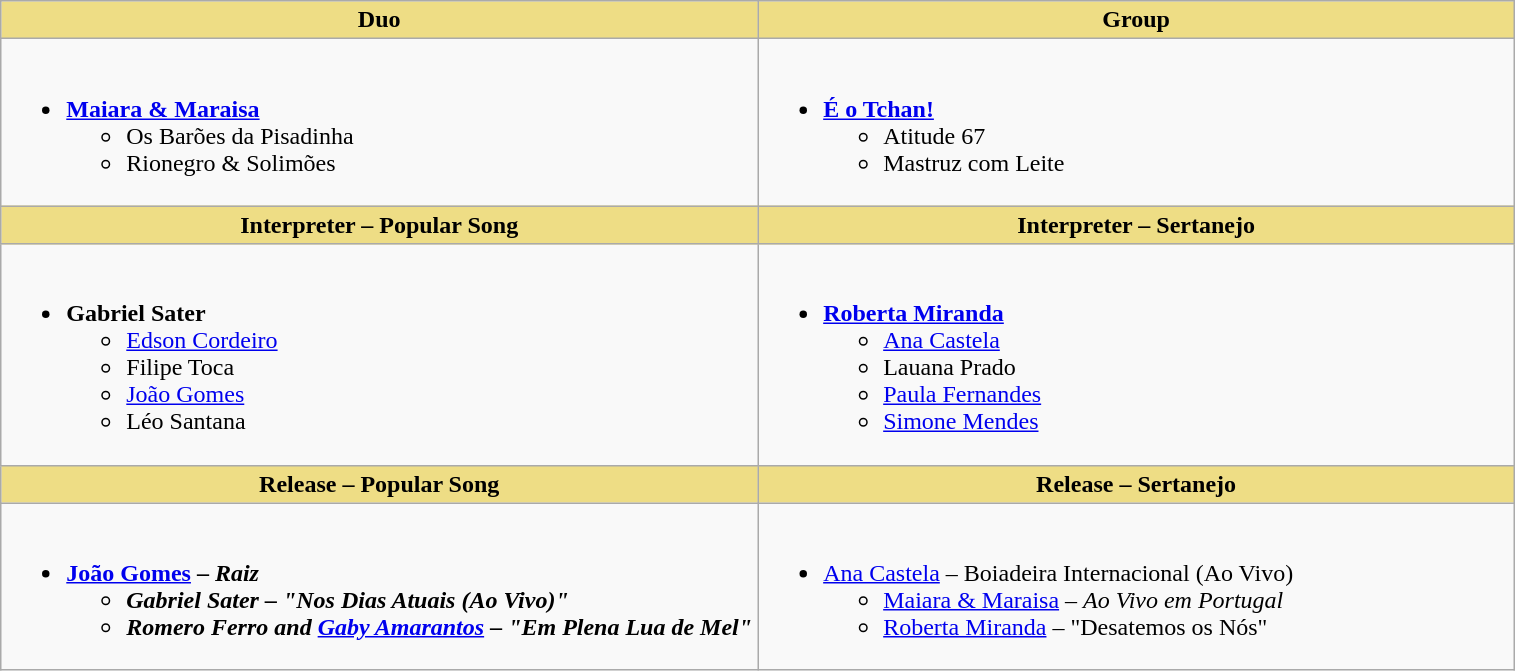<table class="wikitable" style="width=">
<tr>
<th scope="col" style="background:#EEDD85; width:50%">Duo</th>
<th scope="col" style="background:#EEDD85; width:50%">Group</th>
</tr>
<tr>
<td style="vertical-align:top"><br><ul><li><strong><a href='#'>Maiara & Maraisa</a></strong><ul><li>Os Barões da Pisadinha</li><li>Rionegro & Solimões</li></ul></li></ul></td>
<td style="vertical-align:top"><br><ul><li><strong><a href='#'>É o Tchan!</a></strong><ul><li>Atitude 67</li><li>Mastruz com Leite</li></ul></li></ul></td>
</tr>
<tr>
<th scope="col" style="background:#EEDD85; width:50%">Interpreter – Popular Song</th>
<th scope="col" style="background:#EEDD85; width:50%">Interpreter – Sertanejo</th>
</tr>
<tr>
<td style="vertical-align:top"><br><ul><li><strong>Gabriel Sater</strong><ul><li><a href='#'>Edson Cordeiro</a></li><li>Filipe Toca</li><li><a href='#'>João Gomes</a></li><li>Léo Santana</li></ul></li></ul></td>
<td style="vertical-align:top"><br><ul><li><strong><a href='#'>Roberta Miranda</a></strong><ul><li><a href='#'>Ana Castela</a></li><li>Lauana Prado</li><li><a href='#'>Paula Fernandes</a></li><li><a href='#'>Simone Mendes</a></li></ul></li></ul></td>
</tr>
<tr>
<th scope="col" style="background:#EEDD85; width:50%">Release – Popular Song</th>
<th scope="col" style="background:#EEDD85; width:50%">Release – Sertanejo</th>
</tr>
<tr>
<td style="vertical-align:top"><br><ul><li><strong><a href='#'>João Gomes</a> – <em>Raiz<strong><em><ul><li>Gabriel Sater – "Nos Dias Atuais (Ao Vivo)"</li><li>Romero Ferro and <a href='#'>Gaby Amarantos</a> – "Em Plena Lua de Mel"</li></ul></li></ul></td>
<td style="vertical-align:top"><br><ul><li></strong><a href='#'>Ana Castela</a> – </em>Boiadeira Internacional (Ao Vivo)</em></strong><ul><li><a href='#'>Maiara & Maraisa</a> – <em>Ao Vivo em Portugal</em></li><li><a href='#'>Roberta Miranda</a> – "Desatemos os Nós"</li></ul></li></ul></td>
</tr>
</table>
